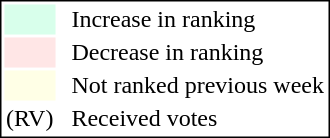<table style="border:1px solid black;">
<tr>
<td style="background:#D8FFEB; width:20px;"></td>
<td> </td>
<td>Increase in ranking</td>
</tr>
<tr>
<td style="background:#FFE6E6; width:20px;"></td>
<td> </td>
<td>Decrease in ranking</td>
</tr>
<tr>
<td style="background:#FFFFE6; width:20px;"></td>
<td> </td>
<td>Not ranked previous week</td>
</tr>
<tr>
<td>(RV)</td>
<td> </td>
<td>Received votes</td>
</tr>
</table>
